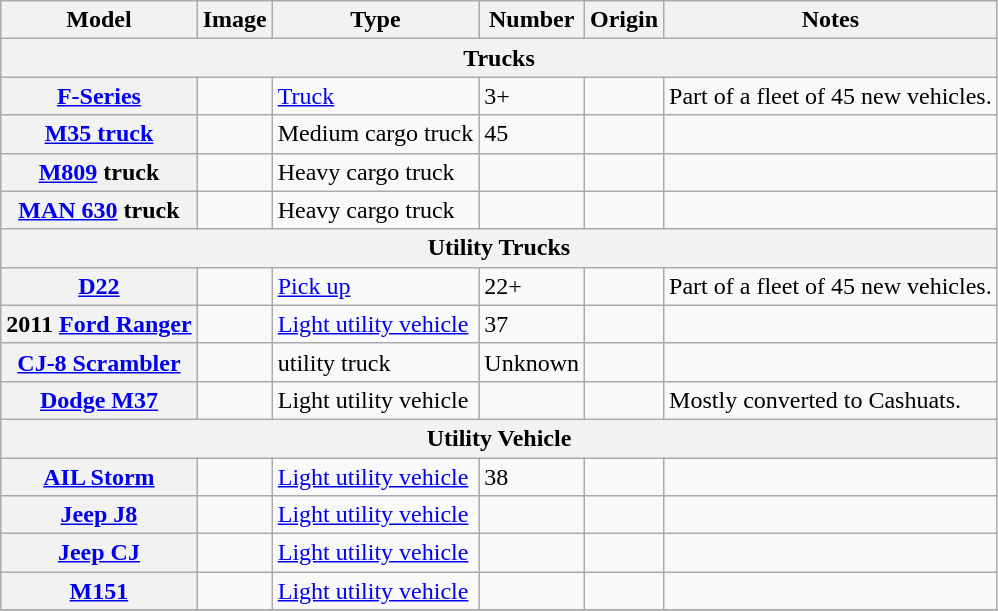<table class="wikitable plainrowheaders">
<tr>
<th scope="col">Model</th>
<th scope="col">Image</th>
<th scope="col">Type</th>
<th scope="col">Number</th>
<th scope="col">Origin</th>
<th scope="col">Notes</th>
</tr>
<tr>
<th colspan="6">Trucks</th>
</tr>
<tr>
<th scope="row"><a href='#'>F-Series</a></th>
<td></td>
<td><a href='#'>Truck</a></td>
<td>3+</td>
<td></td>
<td>Part of a fleet of 45 new vehicles.</td>
</tr>
<tr>
<th scope="row"><a href='#'>M35 truck</a></th>
<td></td>
<td>Medium cargo truck</td>
<td>45</td>
<td></td>
<td></td>
</tr>
<tr>
<th scope="row"><a href='#'>M809</a> truck</th>
<td></td>
<td>Heavy cargo truck</td>
<td></td>
<td></td>
<td></td>
</tr>
<tr>
<th scope="row"><a href='#'>MAN 630</a> truck</th>
<td></td>
<td>Heavy cargo truck</td>
<td></td>
<td></td>
<td></td>
</tr>
<tr>
<th colspan="6">Utility Trucks</th>
</tr>
<tr>
<th scope="row"><a href='#'>D22</a></th>
<td></td>
<td><a href='#'>Pick up</a></td>
<td>22+</td>
<td></td>
<td>Part of a fleet of 45 new vehicles.</td>
</tr>
<tr>
<th scope="row">2011 <a href='#'>Ford Ranger</a></th>
<td></td>
<td><a href='#'>Light utility vehicle</a></td>
<td>37</td>
<td></td>
<td></td>
</tr>
<tr>
<th scope="row"><a href='#'>CJ-8 Scrambler</a></th>
<td></td>
<td>utility truck</td>
<td>Unknown</td>
<td></td>
<td></td>
</tr>
<tr>
<th scope="row"><a href='#'>Dodge M37</a></th>
<td></td>
<td>Light utility vehicle</td>
<td></td>
<td></td>
<td>Mostly converted to Cashuats.</td>
</tr>
<tr>
<th colspan="6">Utility Vehicle</th>
</tr>
<tr>
<th scope="row"><a href='#'>AIL Storm</a></th>
<td></td>
<td><a href='#'>Light utility vehicle</a></td>
<td>38</td>
<td></td>
<td></td>
</tr>
<tr>
<th scope="row"><a href='#'>Jeep J8</a></th>
<td></td>
<td><a href='#'>Light utility vehicle</a></td>
<td></td>
<td></td>
<td></td>
</tr>
<tr>
<th scope="row"><a href='#'>Jeep CJ</a></th>
<td></td>
<td><a href='#'>Light utility vehicle</a></td>
<td></td>
<td></td>
<td></td>
</tr>
<tr>
<th scope="row"><a href='#'>M151</a></th>
<td></td>
<td><a href='#'>Light utility vehicle</a></td>
<td></td>
<td></td>
<td></td>
</tr>
<tr>
</tr>
</table>
